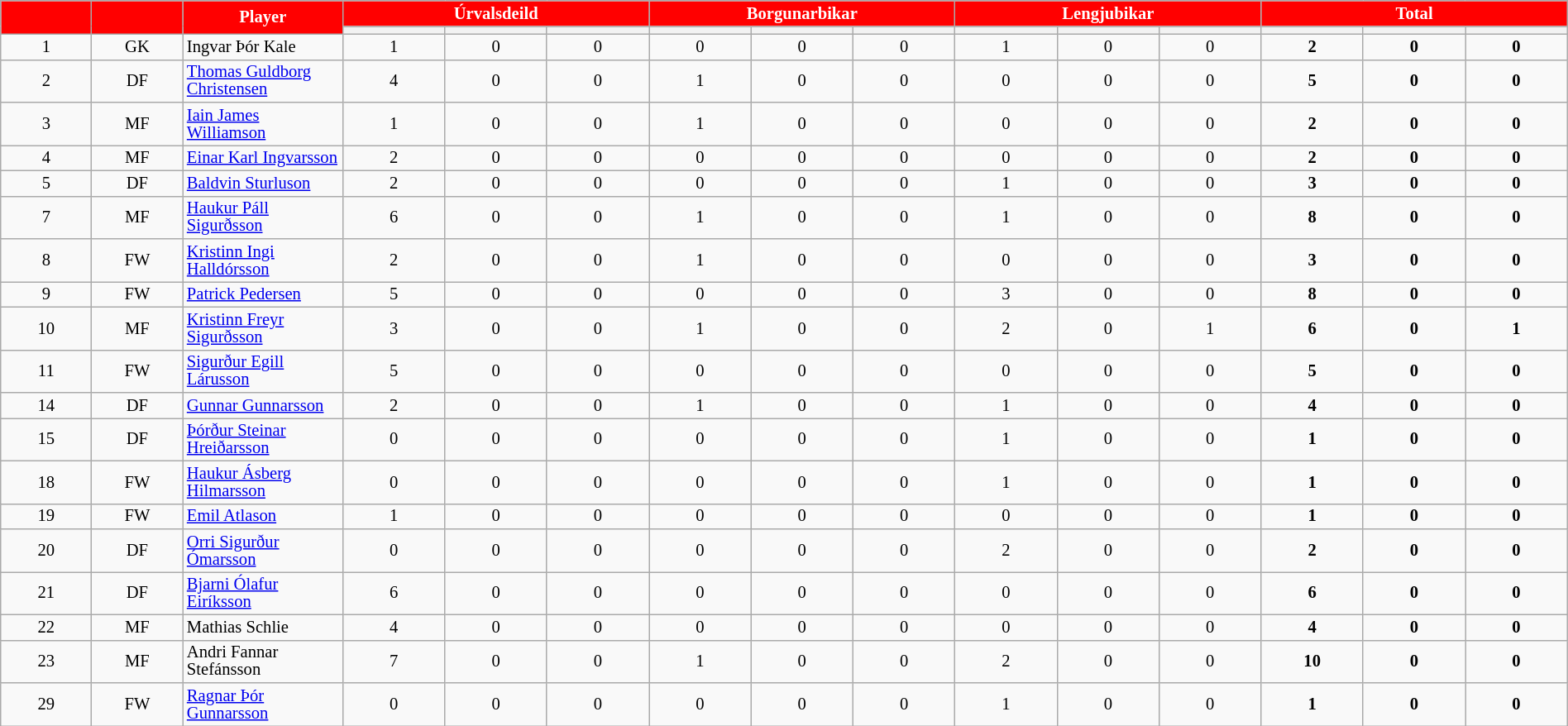<table class="wikitable"  style="font-size:86%; text-align:center; line-height:14px; width:100%;">
<tr>
<th rowspan="2" style="background:#FF0000; color:white; width:35px;"></th>
<th rowspan="2" style="background:#FF0000; color:white; width:35px;"></th>
<th rowspan="2" style="background:#FF0000; color:white; width:35px;">Player</th>
<th colspan="3" style="background:#FF0000; color:white; width:35px;"><strong>Úrvalsdeild</strong></th>
<th colspan="3" style="background:#FF0000; color:white; width:35px;"><strong>Borgunarbikar</strong></th>
<th colspan="3" style="background:#FF0000; color:white; width:35px;"><strong>Lengjubikar</strong></th>
<th colspan="3" style="background:#FF0000; color:white; width:35px;"><strong>Total</strong></th>
</tr>
<tr style="text-align:center;">
<th width=40></th>
<th width=40></th>
<th width=40></th>
<th width=40></th>
<th width=40></th>
<th width=40></th>
<th width=40></th>
<th width=40></th>
<th width=40></th>
<th width=40></th>
<th width=40></th>
<th width=40></th>
</tr>
<tr>
<td>1</td>
<td>GK</td>
<td style="text-align:left"> Ingvar Þór Kale</td>
<td>1</td>
<td>0</td>
<td>0</td>
<td>0</td>
<td>0</td>
<td>0</td>
<td>1</td>
<td>0</td>
<td>0</td>
<td><strong>2</strong></td>
<td><strong>0</strong></td>
<td><strong>0</strong></td>
</tr>
<tr>
<td>2</td>
<td>DF</td>
<td style="text-align:left"> <a href='#'>Thomas Guldborg Christensen</a></td>
<td>4</td>
<td>0</td>
<td>0</td>
<td>1</td>
<td>0</td>
<td>0</td>
<td>0</td>
<td>0</td>
<td>0</td>
<td><strong>5</strong></td>
<td><strong>0</strong></td>
<td><strong>0</strong></td>
</tr>
<tr>
<td>3</td>
<td>MF</td>
<td style="text-align:left"> <a href='#'>Iain James Williamson</a></td>
<td>1</td>
<td>0</td>
<td>0</td>
<td>1</td>
<td>0</td>
<td>0</td>
<td>0</td>
<td>0</td>
<td>0</td>
<td><strong>2</strong></td>
<td><strong>0</strong></td>
<td><strong>0</strong></td>
</tr>
<tr>
<td>4</td>
<td>MF</td>
<td style="text-align:left"> <a href='#'>Einar Karl Ingvarsson</a></td>
<td>2</td>
<td>0</td>
<td>0</td>
<td>0</td>
<td>0</td>
<td>0</td>
<td>0</td>
<td>0</td>
<td>0</td>
<td><strong>2</strong></td>
<td><strong>0</strong></td>
<td><strong>0</strong></td>
</tr>
<tr>
<td>5</td>
<td>DF</td>
<td style="text-align:left"> <a href='#'>Baldvin Sturluson</a></td>
<td>2</td>
<td>0</td>
<td>0</td>
<td>0</td>
<td>0</td>
<td>0</td>
<td>1</td>
<td>0</td>
<td>0</td>
<td><strong>3</strong></td>
<td><strong>0</strong></td>
<td><strong>0</strong></td>
</tr>
<tr>
<td>7</td>
<td>MF</td>
<td style="text-align:left"> <a href='#'>Haukur Páll Sigurðsson</a></td>
<td>6</td>
<td>0</td>
<td>0</td>
<td>1</td>
<td>0</td>
<td>0</td>
<td>1</td>
<td>0</td>
<td>0</td>
<td><strong>8</strong></td>
<td><strong>0</strong></td>
<td><strong>0</strong></td>
</tr>
<tr>
<td>8</td>
<td>FW</td>
<td style="text-align:left"> <a href='#'>Kristinn Ingi Halldórsson</a></td>
<td>2</td>
<td>0</td>
<td>0</td>
<td>1</td>
<td>0</td>
<td>0</td>
<td>0</td>
<td>0</td>
<td>0</td>
<td><strong>3</strong></td>
<td><strong>0</strong></td>
<td><strong>0</strong></td>
</tr>
<tr>
<td>9</td>
<td>FW</td>
<td style="text-align:left"> <a href='#'>Patrick Pedersen</a></td>
<td>5</td>
<td>0</td>
<td>0</td>
<td>0</td>
<td>0</td>
<td>0</td>
<td>3</td>
<td>0</td>
<td>0</td>
<td><strong>8</strong></td>
<td><strong>0</strong></td>
<td><strong>0</strong></td>
</tr>
<tr>
<td>10</td>
<td>MF</td>
<td style="text-align:left"> <a href='#'>Kristinn Freyr Sigurðsson</a></td>
<td>3</td>
<td>0</td>
<td>0</td>
<td>1</td>
<td>0</td>
<td>0</td>
<td>2</td>
<td>0</td>
<td>1</td>
<td><strong>6</strong></td>
<td><strong>0</strong></td>
<td><strong>1</strong></td>
</tr>
<tr>
<td>11</td>
<td>FW</td>
<td style="text-align:left"> <a href='#'>Sigurður Egill Lárusson</a></td>
<td>5</td>
<td>0</td>
<td>0</td>
<td>0</td>
<td>0</td>
<td>0</td>
<td>0</td>
<td>0</td>
<td>0</td>
<td><strong>5</strong></td>
<td><strong>0</strong></td>
<td><strong>0</strong></td>
</tr>
<tr>
<td>14</td>
<td>DF</td>
<td style="text-align:left"> <a href='#'>Gunnar Gunnarsson</a></td>
<td>2</td>
<td>0</td>
<td>0</td>
<td>1</td>
<td>0</td>
<td>0</td>
<td>1</td>
<td>0</td>
<td>0</td>
<td><strong>4</strong></td>
<td><strong>0</strong></td>
<td><strong>0</strong></td>
</tr>
<tr>
<td>15</td>
<td>DF</td>
<td style="text-align:left"> <a href='#'>Þórður Steinar Hreiðarsson</a></td>
<td>0</td>
<td>0</td>
<td>0</td>
<td>0</td>
<td>0</td>
<td>0</td>
<td>1</td>
<td>0</td>
<td>0</td>
<td><strong>1</strong></td>
<td><strong>0</strong></td>
<td><strong>0</strong></td>
</tr>
<tr>
<td>18</td>
<td>FW</td>
<td style="text-align:left"> <a href='#'>Haukur Ásberg Hilmarsson</a></td>
<td>0</td>
<td>0</td>
<td>0</td>
<td>0</td>
<td>0</td>
<td>0</td>
<td>1</td>
<td>0</td>
<td>0</td>
<td><strong>1</strong></td>
<td><strong>0</strong></td>
<td><strong>0</strong></td>
</tr>
<tr>
<td>19</td>
<td>FW</td>
<td style="text-align:left"> <a href='#'>Emil Atlason</a></td>
<td>1</td>
<td>0</td>
<td>0</td>
<td>0</td>
<td>0</td>
<td>0</td>
<td>0</td>
<td>0</td>
<td>0</td>
<td><strong>1</strong></td>
<td><strong>0</strong></td>
<td><strong>0</strong></td>
</tr>
<tr>
<td>20</td>
<td>DF</td>
<td style="text-align:left"> <a href='#'>Orri Sigurður Ómarsson</a></td>
<td>0</td>
<td>0</td>
<td>0</td>
<td>0</td>
<td>0</td>
<td>0</td>
<td>2</td>
<td>0</td>
<td>0</td>
<td><strong>2</strong></td>
<td><strong>0</strong></td>
<td><strong>0</strong></td>
</tr>
<tr>
<td>21</td>
<td>DF</td>
<td style="text-align:left"> <a href='#'>Bjarni Ólafur Eiríksson</a></td>
<td>6</td>
<td>0</td>
<td>0</td>
<td>0</td>
<td>0</td>
<td>0</td>
<td>0</td>
<td>0</td>
<td>0</td>
<td><strong>6</strong></td>
<td><strong>0</strong></td>
<td><strong>0</strong></td>
</tr>
<tr>
<td>22</td>
<td>MF</td>
<td style="text-align:left"> Mathias Schlie</td>
<td>4</td>
<td>0</td>
<td>0</td>
<td>0</td>
<td>0</td>
<td>0</td>
<td>0</td>
<td>0</td>
<td>0</td>
<td><strong>4</strong></td>
<td><strong>0</strong></td>
<td><strong>0</strong></td>
</tr>
<tr>
<td>23</td>
<td>MF</td>
<td style="text-align:left"> Andri Fannar Stefánsson</td>
<td>7</td>
<td>0</td>
<td>0</td>
<td>1</td>
<td>0</td>
<td>0</td>
<td>2</td>
<td>0</td>
<td>0</td>
<td><strong>10</strong></td>
<td><strong>0</strong></td>
<td><strong>0</strong></td>
</tr>
<tr>
<td>29</td>
<td>FW</td>
<td style="text-align:left"> <a href='#'>Ragnar Þór Gunnarsson</a></td>
<td>0</td>
<td>0</td>
<td>0</td>
<td>0</td>
<td>0</td>
<td>0</td>
<td>1</td>
<td>0</td>
<td>0</td>
<td><strong>1</strong></td>
<td><strong>0</strong></td>
<td><strong>0</strong></td>
</tr>
</table>
